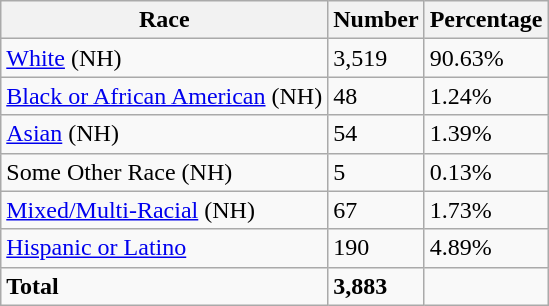<table class="wikitable">
<tr>
<th>Race</th>
<th>Number</th>
<th>Percentage</th>
</tr>
<tr>
<td><a href='#'>White</a> (NH)</td>
<td>3,519</td>
<td>90.63%</td>
</tr>
<tr>
<td><a href='#'>Black or African American</a> (NH)</td>
<td>48</td>
<td>1.24%</td>
</tr>
<tr>
<td><a href='#'>Asian</a> (NH)</td>
<td>54</td>
<td>1.39%</td>
</tr>
<tr>
<td>Some Other Race (NH)</td>
<td>5</td>
<td>0.13%</td>
</tr>
<tr>
<td><a href='#'>Mixed/Multi-Racial</a> (NH)</td>
<td>67</td>
<td>1.73%</td>
</tr>
<tr>
<td><a href='#'>Hispanic or Latino</a></td>
<td>190</td>
<td>4.89%</td>
</tr>
<tr>
<td><strong>Total</strong></td>
<td><strong>3,883</strong></td>
<td></td>
</tr>
</table>
